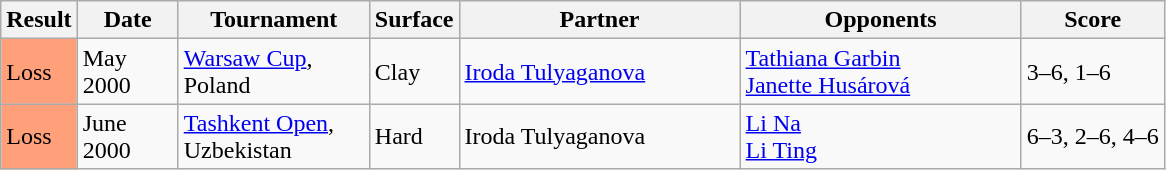<table class="sortable wikitable">
<tr>
<th style="width:40px">Result</th>
<th style="width:60px">Date</th>
<th style="width:120px">Tournament</th>
<th style="width:50px">Surface</th>
<th style="width:180px">Partner</th>
<th style="width:180px">Opponents</th>
<th class="unsortable">Score</th>
</tr>
<tr>
<td style="background:#ffa07a;">Loss</td>
<td>May 2000</td>
<td><a href='#'>Warsaw Cup</a>, <br>Poland</td>
<td>Clay</td>
<td> <a href='#'>Iroda Tulyaganova</a></td>
<td> <a href='#'>Tathiana Garbin</a> <br>  <a href='#'>Janette Husárová</a></td>
<td>3–6, 1–6</td>
</tr>
<tr>
<td style="background:#ffa07a;">Loss</td>
<td>June 2000</td>
<td><a href='#'>Tashkent Open</a>, <br>Uzbekistan</td>
<td>Hard</td>
<td> Iroda Tulyaganova</td>
<td> <a href='#'>Li Na</a> <br>  <a href='#'>Li Ting</a></td>
<td>6–3, 2–6, 4–6</td>
</tr>
</table>
